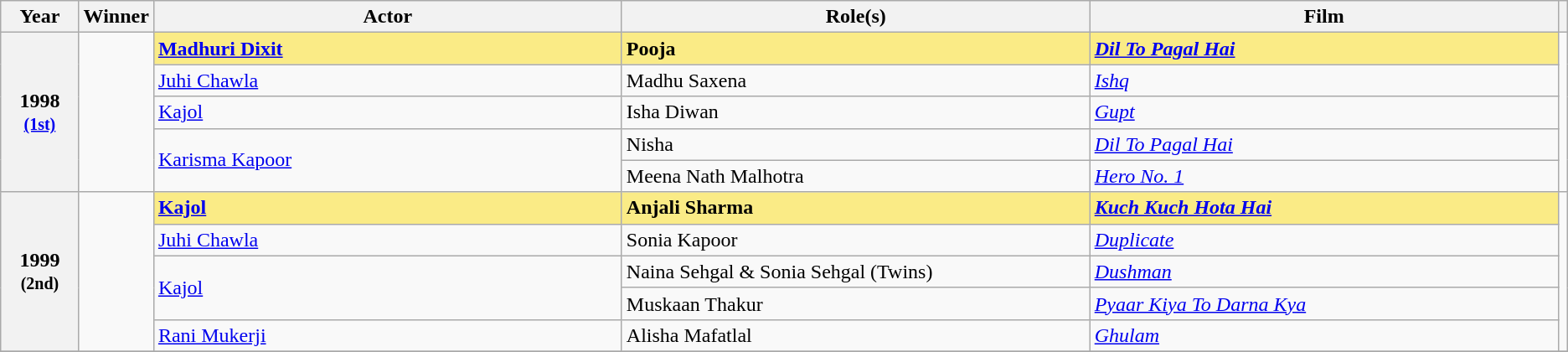<table class="wikitable sortable" style="text-align:left;">
<tr>
<th scope="col" style="width:5%;text-align:center;">Year</th>
<th scope="col" style="width:3%;text-align:center;">Winner</th>
<th scope="col" style="width:30%;text-align:center;">Actor</th>
<th scope="col" style="width:30%;text-align:center;">Role(s)</th>
<th scope="col" style="width:30%;text-align:center;">Film</th>
<th class="unsortable"></th>
</tr>
<tr>
<th scope="row" rowspan="5" style="text-align:center">1998 <br><small><a href='#'>(1st)</a></small></th>
<td rowspan="5" style="text-align:center"></td>
<td style="background:#FAEB86;"><strong><a href='#'>Madhuri Dixit</a></strong> </td>
<td style="background:#FAEB86;"><strong>Pooja</strong></td>
<td style="background:#FAEB86;"><strong><em><a href='#'>Dil To Pagal Hai</a></em></strong></td>
<td style="text-align:center;" rowspan="5"><br></td>
</tr>
<tr>
<td><a href='#'>Juhi Chawla</a></td>
<td>Madhu Saxena</td>
<td><em><a href='#'>Ishq</a></em></td>
</tr>
<tr>
<td><a href='#'>Kajol</a></td>
<td>Isha Diwan</td>
<td><em><a href='#'>Gupt</a></em></td>
</tr>
<tr>
<td rowspan="2"><a href='#'>Karisma Kapoor</a></td>
<td>Nisha</td>
<td><em><a href='#'>Dil To Pagal Hai</a></em></td>
</tr>
<tr>
<td>Meena Nath Malhotra</td>
<td><em><a href='#'>Hero No. 1</a></em></td>
</tr>
<tr>
<th scope="row" rowspan="5" style="text-align:center">1999 <br><small>(2nd)</small></th>
<td rowspan="5" style="text-align:center"></td>
<td style="background:#FAEB86;"><strong><a href='#'>Kajol</a></strong> </td>
<td style="background:#FAEB86;"><strong>Anjali Sharma</strong></td>
<td style="background:#FAEB86;"><strong><em><a href='#'>Kuch Kuch Hota Hai</a></em></strong></td>
<td style="text-align:center;" rowspan="5"></td>
</tr>
<tr>
<td><a href='#'>Juhi Chawla</a></td>
<td>Sonia Kapoor</td>
<td><em><a href='#'>Duplicate</a></em></td>
</tr>
<tr>
<td rowspan="2"><a href='#'>Kajol</a></td>
<td>Naina Sehgal & Sonia Sehgal (Twins)</td>
<td><em><a href='#'>Dushman</a></em></td>
</tr>
<tr>
<td>Muskaan Thakur</td>
<td><em><a href='#'>Pyaar Kiya To Darna Kya</a></em></td>
</tr>
<tr>
<td><a href='#'>Rani Mukerji</a></td>
<td>Alisha Mafatlal</td>
<td><em><a href='#'>Ghulam</a></em></td>
</tr>
<tr>
</tr>
</table>
